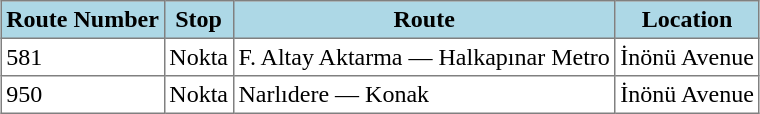<table class="toccolours" border="1" cellpadding="3" style="margin: 1em auto; border-collapse:collapse;">
<tr style="background:lightblue;">
<th>Route Number</th>
<th>Stop</th>
<th>Route</th>
<th>Location</th>
</tr>
<tr>
<td>581</td>
<td>Nokta</td>
<td>F. Altay Aktarma — Halkapınar Metro</td>
<td>İnönü Avenue</td>
</tr>
<tr>
<td>950</td>
<td>Nokta</td>
<td>Narlıdere — Konak</td>
<td>İnönü Avenue</td>
</tr>
</table>
